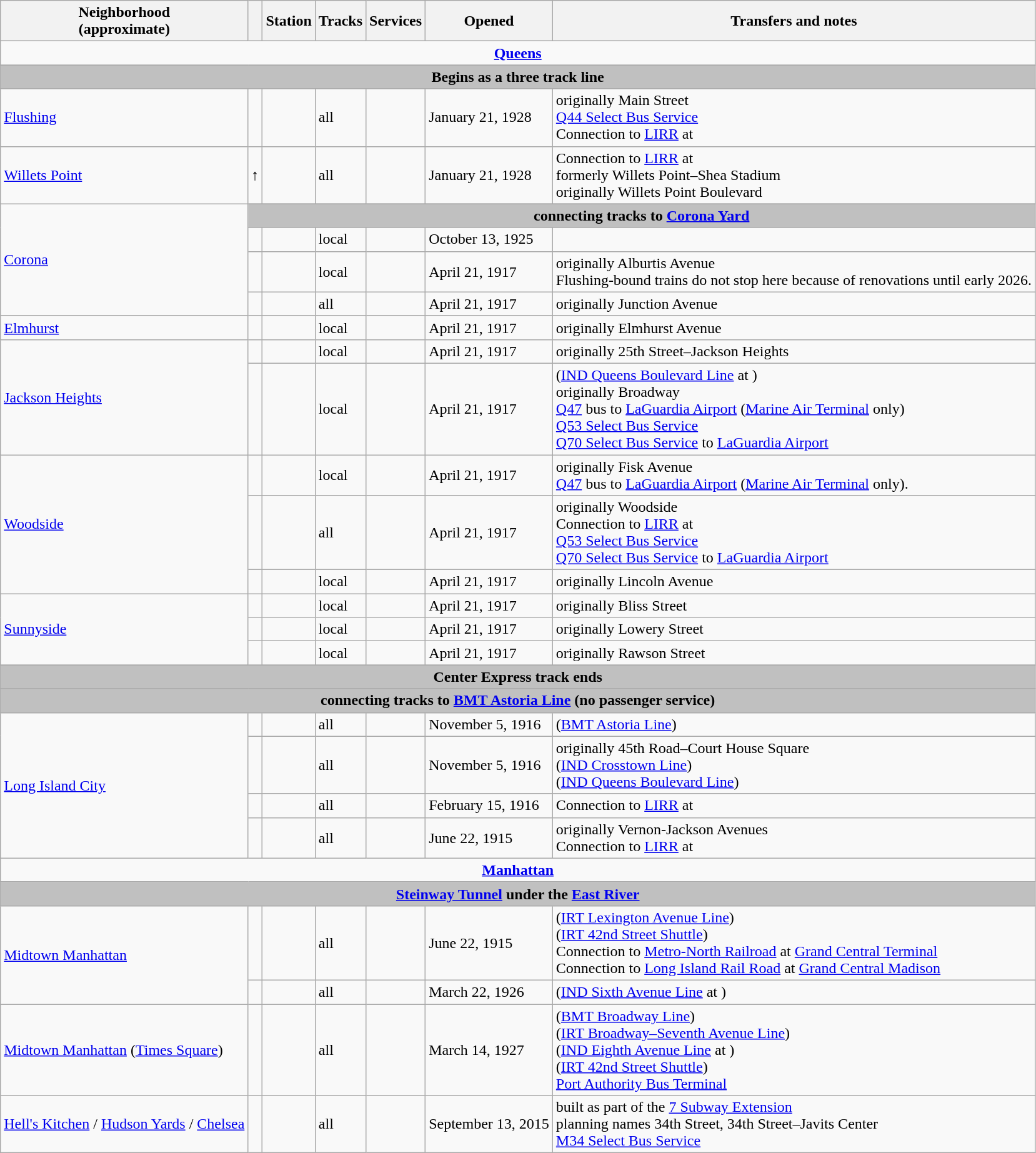<table class="wikitable">
<tr>
<th>Neighborhood<br>(approximate)</th>
<th></th>
<th>Station</th>
<th>Tracks</th>
<th>Services</th>
<th>Opened</th>
<th>Transfers and notes</th>
</tr>
<tr>
<td align=center colspan=7><strong><a href='#'>Queens</a></strong></td>
</tr>
<tr>
<th colspan="7" style="background:silver;">Begins as a three track line</th>
</tr>
<tr>
<td><a href='#'>Flushing</a></td>
<td></td>
<td></td>
<td>all</td>
<td nowrap></td>
<td>January 21, 1928</td>
<td>originally Main Street<br><a href='#'>Q44 Select Bus Service</a><br>Connection to <a href='#'>LIRR</a> at </td>
</tr>
<tr>
<td><a href='#'>Willets Point</a></td>
<td>↑</td>
<td></td>
<td>all</td>
<td></td>
<td>January 21, 1928</td>
<td>Connection to <a href='#'>LIRR</a> at <br>formerly Willets Point–Shea Stadium<br>originally Willets Point Boulevard</td>
</tr>
<tr>
<td rowspan=4><a href='#'>Corona</a></td>
<th colspan="6" style="background:silver;">connecting tracks to <a href='#'>Corona Yard</a></th>
</tr>
<tr>
<td></td>
<td></td>
<td>local</td>
<td></td>
<td>October 13, 1925</td>
<td></td>
</tr>
<tr>
<td></td>
<td></td>
<td>local</td>
<td></td>
<td>April 21, 1917</td>
<td>originally Alburtis Avenue<br>Flushing-bound trains do not stop here because of renovations until early 2026.</td>
</tr>
<tr>
<td></td>
<td></td>
<td>all</td>
<td></td>
<td>April 21, 1917</td>
<td>originally Junction Avenue</td>
</tr>
<tr>
<td><a href='#'>Elmhurst</a></td>
<td></td>
<td></td>
<td>local</td>
<td></td>
<td>April 21, 1917</td>
<td>originally Elmhurst Avenue</td>
</tr>
<tr>
<td rowspan=2><a href='#'>Jackson Heights</a></td>
<td></td>
<td></td>
<td>local</td>
<td></td>
<td>April 21, 1917</td>
<td>originally 25th Street–Jackson Heights</td>
</tr>
<tr>
<td></td>
<td></td>
<td>local</td>
<td></td>
<td>April 21, 1917</td>
<td> (<a href='#'>IND Queens Boulevard Line</a> at )<br>originally Broadway<br><a href='#'>Q47</a> bus to <a href='#'>LaGuardia Airport</a> (<a href='#'>Marine Air Terminal</a> only)<br><a href='#'>Q53 Select Bus Service</a><br><a href='#'>Q70 Select Bus Service</a> to <a href='#'>LaGuardia Airport</a></td>
</tr>
<tr>
<td rowspan=3><a href='#'>Woodside</a></td>
<td></td>
<td></td>
<td>local</td>
<td></td>
<td>April 21, 1917</td>
<td>originally Fisk Avenue<br><a href='#'>Q47</a> bus to <a href='#'>LaGuardia Airport</a> (<a href='#'>Marine Air Terminal</a> only).</td>
</tr>
<tr>
<td></td>
<td></td>
<td>all</td>
<td></td>
<td>April 21, 1917</td>
<td>originally Woodside<br>Connection to <a href='#'>LIRR</a> at <br><a href='#'>Q53 Select Bus Service</a><br><a href='#'>Q70 Select Bus Service</a> to <a href='#'>LaGuardia Airport</a></td>
</tr>
<tr>
<td></td>
<td></td>
<td>local</td>
<td></td>
<td>April 21, 1917</td>
<td>originally Lincoln Avenue</td>
</tr>
<tr>
<td rowspan=3><a href='#'>Sunnyside</a></td>
<td></td>
<td></td>
<td>local</td>
<td></td>
<td>April 21, 1917</td>
<td>originally Bliss Street</td>
</tr>
<tr>
<td></td>
<td></td>
<td>local</td>
<td></td>
<td>April 21, 1917</td>
<td>originally Lowery Street</td>
</tr>
<tr>
<td></td>
<td></td>
<td>local</td>
<td></td>
<td>April 21, 1917</td>
<td>originally Rawson Street</td>
</tr>
<tr>
<th colspan="7" style="background:silver;">Center Express track ends</th>
</tr>
<tr>
<th colspan="7" style="background:silver;">connecting tracks to <a href='#'>BMT Astoria Line</a> (no passenger service)</th>
</tr>
<tr>
<td rowspan=4><a href='#'>Long Island City</a></td>
<td></td>
<td></td>
<td>all</td>
<td></td>
<td>November 5, 1916</td>
<td> (<a href='#'>BMT Astoria Line</a>)</td>
</tr>
<tr>
<td></td>
<td></td>
<td>all</td>
<td></td>
<td>November 5, 1916</td>
<td>originally 45th Road–Court House Square<br> (<a href='#'>IND Crosstown Line</a>)<br> (<a href='#'>IND Queens Boulevard Line</a>)</td>
</tr>
<tr>
<td></td>
<td></td>
<td>all</td>
<td></td>
<td nowrap>February 15, 1916</td>
<td>Connection to <a href='#'>LIRR</a> at </td>
</tr>
<tr>
<td></td>
<td></td>
<td>all</td>
<td></td>
<td>June 22, 1915</td>
<td>originally Vernon-Jackson Avenues<br>Connection to <a href='#'>LIRR</a> at </td>
</tr>
<tr>
<td align=center colspan=7><strong><a href='#'>Manhattan</a></strong></td>
</tr>
<tr>
<th colspan="7" style="background:silver;"><a href='#'>Steinway Tunnel</a> under the <a href='#'>East River</a></th>
</tr>
<tr>
<td rowspan=2><a href='#'>Midtown Manhattan</a></td>
<td></td>
<td></td>
<td>all</td>
<td></td>
<td>June 22, 1915</td>
<td> (<a href='#'>IRT Lexington Avenue Line</a>)<br> (<a href='#'>IRT 42nd Street Shuttle</a>)<br>Connection to <a href='#'>Metro-North Railroad</a> at <a href='#'>Grand Central Terminal</a><br>Connection to <a href='#'>Long Island Rail Road</a> at <a href='#'>Grand Central Madison</a></td>
</tr>
<tr>
<td></td>
<td></td>
<td>all</td>
<td></td>
<td>March 22, 1926</td>
<td> (<a href='#'>IND Sixth Avenue Line</a> at )</td>
</tr>
<tr>
<td><a href='#'>Midtown Manhattan</a> (<a href='#'>Times Square</a>)</td>
<td></td>
<td></td>
<td>all</td>
<td></td>
<td>March 14, 1927</td>
<td> (<a href='#'>BMT Broadway Line</a>)<br> (<a href='#'>IRT Broadway–Seventh Avenue Line</a>)<br> (<a href='#'>IND Eighth Avenue Line</a> at )<br> (<a href='#'>IRT 42nd Street Shuttle</a>)<br><a href='#'>Port Authority Bus Terminal</a></td>
</tr>
<tr>
<td><a href='#'>Hell's Kitchen</a> / <a href='#'>Hudson Yards</a> / <a href='#'>Chelsea</a></td>
<td></td>
<td></td>
<td>all</td>
<td></td>
<td>September 13, 2015</td>
<td>built as part of the <a href='#'>7 Subway Extension</a><br>planning names 34th Street, 34th Street–Javits Center<br><a href='#'>M34 Select Bus Service</a></td>
</tr>
</table>
